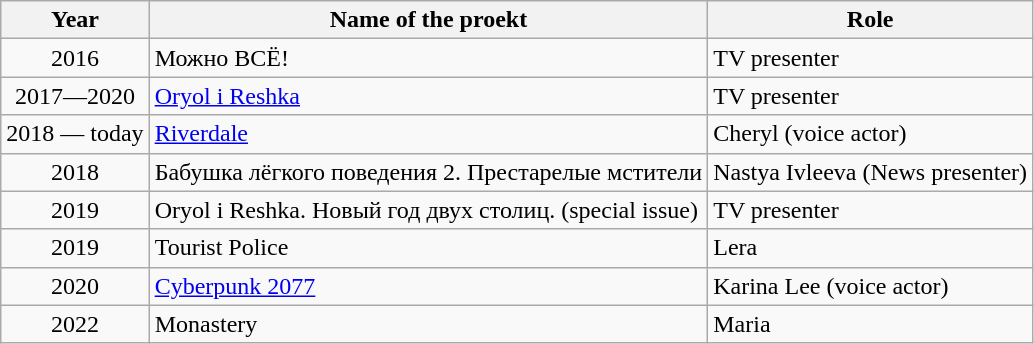<table class="wikitable">
<tr>
<th>Year</th>
<th>Name of the proekt</th>
<th>Role</th>
</tr>
<tr>
<td style="text-align:center;">2016</td>
<td>Можно ВСЁ!</td>
<td>TV presenter</td>
</tr>
<tr>
<td style="text-align:center;">2017—2020</td>
<td><a href='#'>Oryol i Reshka</a></td>
<td>TV presenter</td>
</tr>
<tr>
<td style="text-align:center;">2018 — today</td>
<td><a href='#'>Riverdale</a></td>
<td>Cheryl (voice actor)</td>
</tr>
<tr>
<td style="text-align:center;">2018</td>
<td>Бабушка лёгкого поведения 2. Престарелые мстители</td>
<td>Nastya Ivleeva (News presenter)</td>
</tr>
<tr>
<td style="text-align:center;">2019</td>
<td>Oryol i Reshka. Новый год двух столиц. (special issue)</td>
<td>TV presenter</td>
</tr>
<tr>
<td style="text-align:center;">2019</td>
<td>Tourist Police</td>
<td>Lera</td>
</tr>
<tr>
<td style="text-align:center;">2020</td>
<td><a href='#'>Cyberpunk 2077</a></td>
<td>Karina Lee (voice actor)</td>
</tr>
<tr>
<td style="text-align:center;">2022</td>
<td>Monastery</td>
<td>Maria</td>
</tr>
</table>
